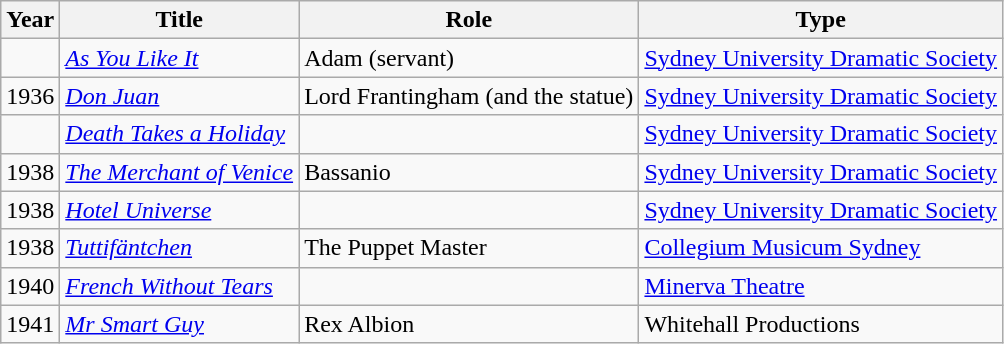<table class="wikitable">
<tr>
<th>Year</th>
<th>Title</th>
<th>Role</th>
<th>Type</th>
</tr>
<tr>
<td></td>
<td><em><a href='#'>As You Like It</a></em></td>
<td>Adam (servant)</td>
<td><a href='#'>Sydney University Dramatic Society</a></td>
</tr>
<tr>
<td>1936</td>
<td><em><a href='#'>Don Juan</a></em></td>
<td>Lord Frantingham (and the statue)</td>
<td><a href='#'>Sydney University Dramatic Society</a></td>
</tr>
<tr>
<td></td>
<td><em><a href='#'>Death Takes a Holiday</a></em></td>
<td></td>
<td><a href='#'>Sydney University Dramatic Society</a></td>
</tr>
<tr>
<td>1938</td>
<td><em><a href='#'>The Merchant of Venice</a></em></td>
<td>Bassanio</td>
<td><a href='#'>Sydney University Dramatic Society</a></td>
</tr>
<tr>
<td>1938</td>
<td><em><a href='#'>Hotel Universe</a></em></td>
<td></td>
<td><a href='#'>Sydney University Dramatic Society</a></td>
</tr>
<tr>
<td>1938</td>
<td><em><a href='#'>Tuttifäntchen</a></em></td>
<td>The Puppet Master</td>
<td><a href='#'>Collegium Musicum Sydney</a></td>
</tr>
<tr>
<td>1940</td>
<td><em><a href='#'>French Without Tears</a></em></td>
<td></td>
<td><a href='#'>Minerva Theatre</a></td>
</tr>
<tr>
<td>1941</td>
<td><em><a href='#'>Mr Smart Guy</a></em></td>
<td>Rex Albion</td>
<td>Whitehall Productions</td>
</tr>
</table>
